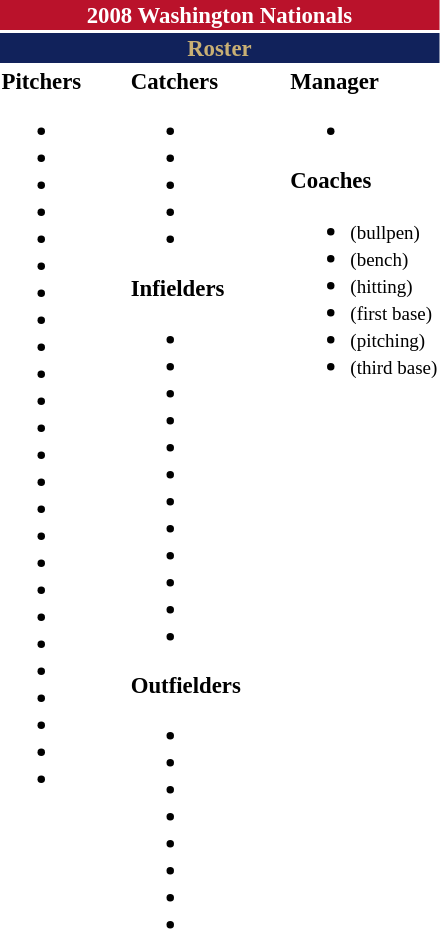<table class="toccolours" style="font-size: 95%;">
<tr>
<th colspan="10" style="background-color: #ba122b; color: #FFFFFF; text-align: center;">2008 Washington Nationals</th>
</tr>
<tr>
<td colspan="10" style="background-color: #11225b; color: #c9b074; text-align: center;"><strong>Roster</strong></td>
</tr>
<tr>
<td valign="top"><strong>Pitchers</strong><br><ul><li></li><li></li><li></li><li></li><li></li><li></li><li></li><li></li><li></li><li></li><li></li><li></li><li></li><li></li><li></li><li></li><li></li><li></li><li></li><li></li><li></li><li></li><li></li><li></li><li></li></ul></td>
<td width="25px"></td>
<td valign="top"><strong>Catchers</strong><br><ul><li></li><li></li><li></li><li></li><li></li></ul><strong>Infielders</strong><ul><li></li><li></li><li></li><li></li><li></li><li></li><li></li><li></li><li></li><li></li><li></li><li></li></ul><strong>Outfielders</strong><ul><li></li><li></li><li></li><li></li><li></li><li></li><li></li><li></li></ul></td>
<td width="25px"></td>
<td valign="top"><strong>Manager</strong><br><ul><li></li></ul><strong>Coaches</strong><ul><li> <small>(bullpen)</small></li><li> <small>(bench)</small></li><li> <small>(hitting)</small></li><li> <small>(first base)</small></li><li> <small>(pitching)</small></li><li> <small>(third base)</small></li></ul></td>
</tr>
<tr>
</tr>
</table>
